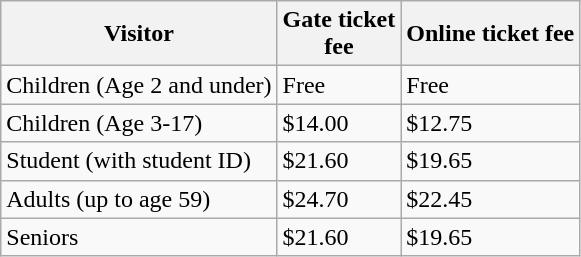<table class="wikitable">
<tr>
<th>Visitor</th>
<th>Gate ticket<br>fee</th>
<th>Online ticket fee</th>
</tr>
<tr>
<td>Children (Age 2 and under)</td>
<td>Free</td>
<td>Free</td>
</tr>
<tr>
<td>Children (Age 3-17)</td>
<td>$14.00</td>
<td>$12.75</td>
</tr>
<tr>
<td>Student (with student ID)</td>
<td>$21.60</td>
<td>$19.65</td>
</tr>
<tr>
<td>Adults (up to age 59)</td>
<td>$24.70</td>
<td>$22.45</td>
</tr>
<tr>
<td>Seniors</td>
<td>$21.60</td>
<td>$19.65</td>
</tr>
</table>
